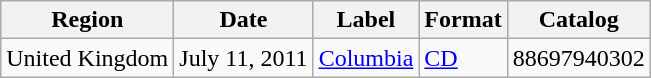<table class="wikitable">
<tr>
<th>Region</th>
<th>Date</th>
<th>Label</th>
<th>Format</th>
<th>Catalog</th>
</tr>
<tr>
<td rowspan="1">United Kingdom</td>
<td rowspan="1">July 11, 2011</td>
<td rowspan="1"><a href='#'>Columbia</a></td>
<td rowspan="1"><a href='#'>CD</a></td>
<td rowspan="1">88697940302</td>
</tr>
</table>
